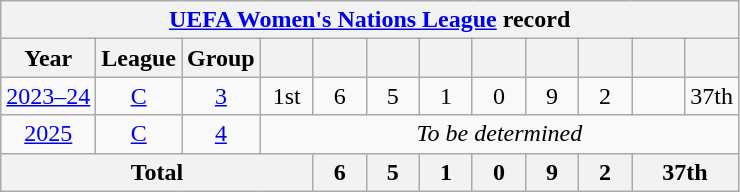<table class="wikitable" style="text-align: center;">
<tr>
<th colspan=13><a href='#'>UEFA Women's Nations League</a> record</th>
</tr>
<tr>
<th>Year</th>
<th>League</th>
<th>Group</th>
<th width=28></th>
<th width=28></th>
<th width=28></th>
<th width=28></th>
<th width=28></th>
<th width=28></th>
<th width=28></th>
<th width=28></th>
<th width=28></th>
</tr>
<tr>
<td><a href='#'>2023–24</a></td>
<td><a href='#'>C</a></td>
<td><a href='#'>3</a></td>
<td>1st</td>
<td>6</td>
<td>5</td>
<td>1</td>
<td>0</td>
<td>9</td>
<td>2</td>
<td></td>
<td>37th</td>
</tr>
<tr>
<td><a href='#'>2025</a></td>
<td><a href='#'>C</a></td>
<td><a href='#'>4</a></td>
<td colspan=9><em>To be determined</em></td>
</tr>
<tr>
<th colspan=4>Total</th>
<th>6</th>
<th>5</th>
<th>1</th>
<th>0</th>
<th>9</th>
<th>2</th>
<th colspan=2>37th</th>
</tr>
</table>
